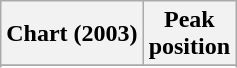<table class="wikitable sortable plainrowheaders">
<tr>
<th scope="col">Chart (2003)</th>
<th scope="col">Peak<br>position</th>
</tr>
<tr>
</tr>
<tr>
</tr>
</table>
